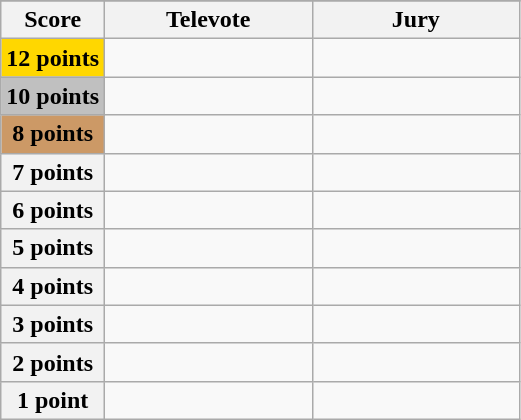<table class="wikitable">
<tr>
</tr>
<tr>
<th scope="col" width="20%">Score</th>
<th scope="col" width="40%">Televote</th>
<th scope="col" width="40%">Jury</th>
</tr>
<tr>
<th scope="row" style="background:gold">12 points</th>
<td></td>
<td></td>
</tr>
<tr>
<th scope="row" style="background:silver">10 points</th>
<td></td>
<td></td>
</tr>
<tr>
<th scope="row" style="background:#CC9966">8 points</th>
<td></td>
<td></td>
</tr>
<tr>
<th scope="row">7 points</th>
<td></td>
<td></td>
</tr>
<tr>
<th scope="row">6 points</th>
<td></td>
<td></td>
</tr>
<tr>
<th scope="row">5 points</th>
<td></td>
<td></td>
</tr>
<tr>
<th scope="row">4 points</th>
<td></td>
<td></td>
</tr>
<tr>
<th scope="row">3 points</th>
<td></td>
<td></td>
</tr>
<tr>
<th scope="row">2 points</th>
<td></td>
<td></td>
</tr>
<tr>
<th scope="row">1 point</th>
<td></td>
<td></td>
</tr>
</table>
